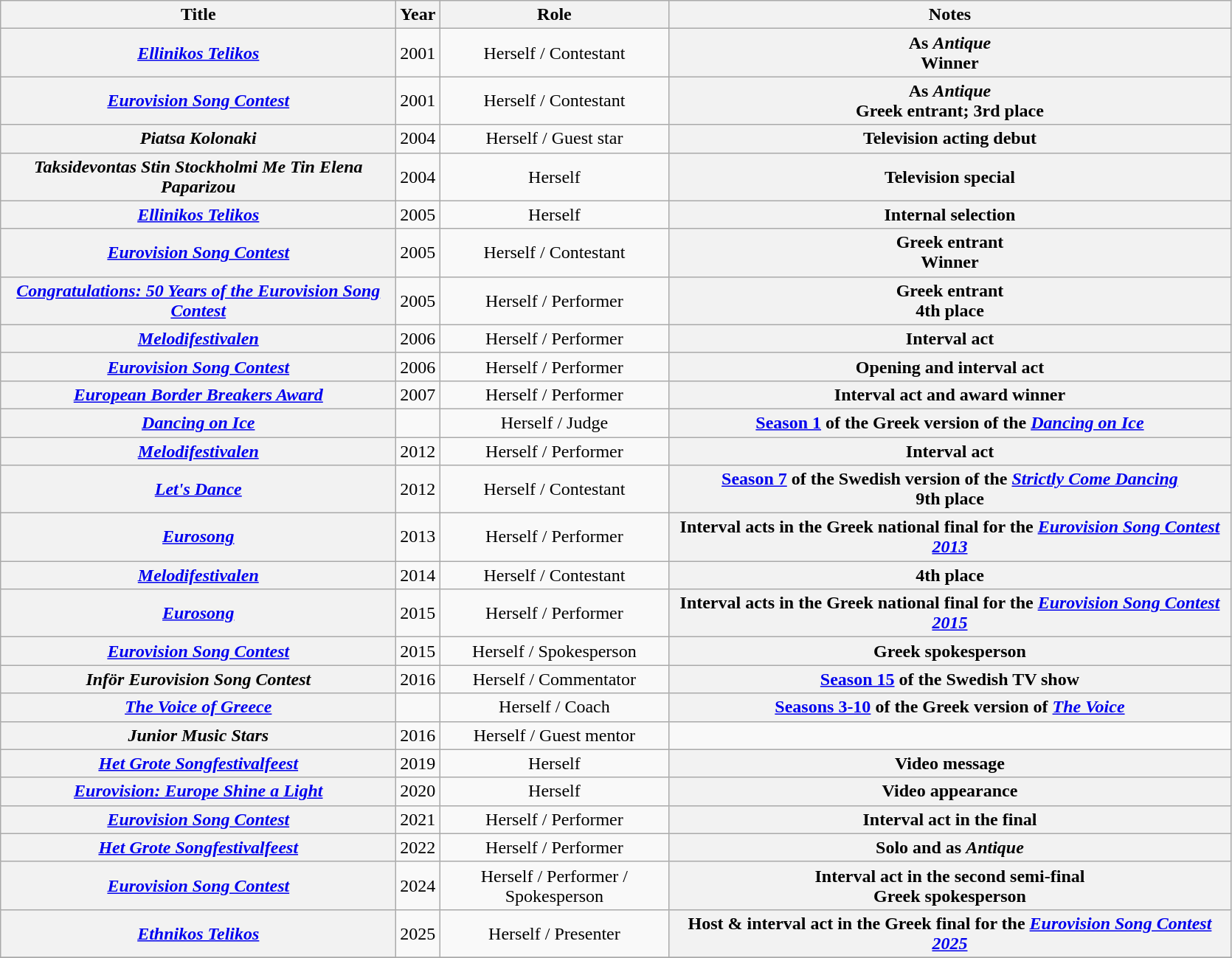<table class="wikitable sortable plainrowheaders" style="text-align:center;">
<tr>
<th scope="col" style="width:350px;">Title</th>
<th scope="col" style="width:5px;;">Year</th>
<th scope="col" style="width:200px;">Role</th>
<th scope="col" style="width:500px;" class="unsortable">Notes</th>
</tr>
<tr>
<th scope="row"><em><a href='#'>Ellinikos Telikos</a></em></th>
<td rowspan=1>2001</td>
<td rowspan=1>Herself / Contestant</td>
<th scope="row">As <em>Antique</em> <br> Winner</th>
</tr>
<tr>
<th scope="row"><em><a href='#'>Eurovision Song Contest</a></em></th>
<td rowspan=1>2001</td>
<td rowspan=1>Herself / Contestant</td>
<th scope="row">As <em>Antique</em> <br> Greek entrant; 3rd place</th>
</tr>
<tr>
<th scope="row"><em>Piatsa Kolonaki</em></th>
<td>2004</td>
<td rowspan=1>Herself / Guest star</td>
<th scope="row">Television acting debut</th>
</tr>
<tr>
<th scope="row"><em>Taksidevontas Stin Stockholmi Me Tin Elena Paparizou</em></th>
<td>2004</td>
<td rowspan=1>Herself</td>
<th scope="row">Television special</th>
</tr>
<tr>
<th scope="row"><em><a href='#'>Ellinikos Telikos</a></em></th>
<td rowspan=1>2005</td>
<td rowspan=1>Herself</td>
<th scope="row">Internal selection</th>
</tr>
<tr>
<th scope="row"><em><a href='#'>Eurovision Song Contest</a></em></th>
<td rowspan=1>2005</td>
<td rowspan=1>Herself / Contestant</td>
<th scope="row">Greek entrant <br> Winner</th>
</tr>
<tr>
<th scope="row"><em><a href='#'>Congratulations: 50 Years of the Eurovision Song Contest</a></em></th>
<td rowspan=1>2005</td>
<td rowspan=1>Herself / Performer</td>
<th scope="row">Greek entrant <br>4th place</th>
</tr>
<tr>
<th scope="row"><em><a href='#'>Melodifestivalen</a></em></th>
<td>2006</td>
<td rowspan=1>Herself / Performer</td>
<th scope="row">Interval act</th>
</tr>
<tr>
<th scope="row"><em><a href='#'>Eurovision Song Contest</a></em></th>
<td>2006</td>
<td rowspan=1>Herself / Performer</td>
<th scope="row">Opening and interval act</th>
</tr>
<tr>
<th scope="row"><em><a href='#'>European Border Breakers Award</a></em></th>
<td>2007</td>
<td rowspan=1>Herself / Performer</td>
<th scope="row">Interval act and award winner</th>
</tr>
<tr>
<th scope="row"><em><a href='#'>Dancing on Ice</a></em></th>
<td></td>
<td rowspan=1>Herself / Judge</td>
<th scope="row"><a href='#'>Season 1</a> of the Greek version of the <em><a href='#'>Dancing on Ice</a></em></th>
</tr>
<tr>
<th scope="row"><em><a href='#'>Melodifestivalen</a></em></th>
<td>2012</td>
<td rowspan=1>Herself / Performer</td>
<th scope="row">Interval act</th>
</tr>
<tr>
<th scope="row"><em><a href='#'>Let's Dance</a></em></th>
<td>2012</td>
<td rowspan=1>Herself / Contestant</td>
<th scope="row"><a href='#'>Season 7</a> of the Swedish version of the <em><a href='#'>Strictly Come Dancing</a></em><br>9th place</th>
</tr>
<tr>
<th scope="row"><em><a href='#'>Eurosong</a></em></th>
<td>2013</td>
<td>Herself / Performer</td>
<th scope="row">Interval acts in the Greek national final for the <em><a href='#'>Eurovision Song Contest 2013</a></em></th>
</tr>
<tr>
<th scope="row"><em><a href='#'>Melodifestivalen</a></em></th>
<td>2014</td>
<td rowspan=1>Herself / Contestant</td>
<th scope="row">4th place</th>
</tr>
<tr>
<th scope="row"><em><a href='#'>Eurosong</a></em></th>
<td>2015</td>
<td>Herself / Performer</td>
<th scope="row">Interval acts in the Greek national final for the <em><a href='#'>Eurovision Song Contest 2015</a></em></th>
</tr>
<tr>
<th scope="row"><em><a href='#'>Eurovision Song Contest</a></em></th>
<td>2015</td>
<td>Herself / Spokesperson</td>
<th scope="row">Greek spokesperson</th>
</tr>
<tr>
<th scope="row"><em>Inför Eurovision Song Contest</em></th>
<td>2016</td>
<td rowspan=1>Herself / Commentator</td>
<th scope="row"><a href='#'>Season 15</a> of the Swedish TV show</th>
</tr>
<tr>
<th scope="row"><em><a href='#'>The Voice of Greece</a></em></th>
<td></td>
<td rowspan=1>Herself / Coach</td>
<th scope="row"><a href='#'>Seasons 3-10</a> of the Greek version of <em><a href='#'>The Voice</a></em></th>
</tr>
<tr>
<th scope="row"><em>Junior Music Stars</em></th>
<td rowspan=1>2016</td>
<td rowspan=1>Herself / Guest mentor</td>
<td></td>
</tr>
<tr>
<th scope="row"><em><a href='#'>Het Grote Songfestivalfeest</a></em></th>
<td>2019</td>
<td rowspan=1>Herself</td>
<th scope="row">Video message</th>
</tr>
<tr>
<th scope="row"><em><a href='#'>Eurovision: Europe Shine a Light</a></em></th>
<td>2020</td>
<td rowspan=1>Herself</td>
<th scope="row">Video appearance</th>
</tr>
<tr>
<th scope="row"><em><a href='#'>Eurovision Song Contest</a></em></th>
<td>2021</td>
<td rowspan=1>Herself / Performer</td>
<th scope="row">Interval act in the final</th>
</tr>
<tr>
<th scope="row"><em><a href='#'>Het Grote Songfestivalfeest</a></em></th>
<td>2022</td>
<td>Herself / Performer</td>
<th scope="row">Solo and as <em>Antique</em></th>
</tr>
<tr>
<th scope="row"><em><a href='#'>Eurovision Song Contest</a></em></th>
<td>2024</td>
<td rowspan=1>Herself / Performer / Spokesperson</td>
<th scope="row">Interval act in the second semi-final <br> Greek spokesperson</th>
</tr>
<tr>
<th scope="row"><em><a href='#'>Ethnikos Telikos</a></em></th>
<td>2025</td>
<td rowspan=1>Herself / Presenter</td>
<th scope="row">Host & interval act in the Greek final for the <em><a href='#'>Eurovision Song Contest 2025</a></em></th>
</tr>
<tr>
</tr>
</table>
